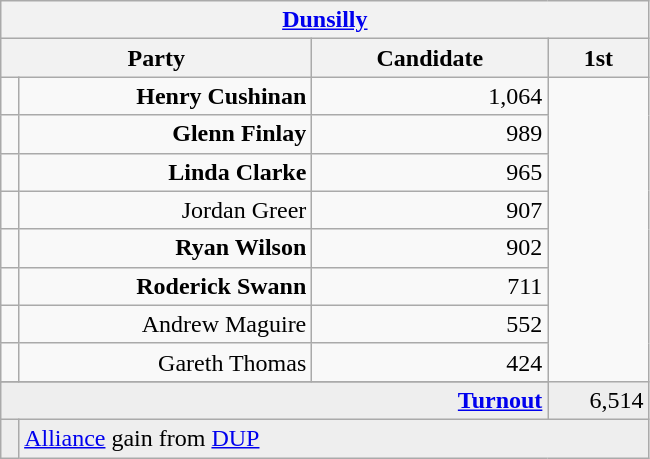<table class="wikitable">
<tr>
<th colspan="4" align="center"><a href='#'>Dunsilly</a></th>
</tr>
<tr>
<th colspan="2" align="center" width=200>Party</th>
<th width=150>Candidate</th>
<th width=60>1st </th>
</tr>
<tr>
<td></td>
<td align="right"><strong>Henry Cushinan</strong></td>
<td align="right">1,064</td>
</tr>
<tr>
<td></td>
<td align="right"><strong>Glenn Finlay</strong></td>
<td align="right">989</td>
</tr>
<tr>
<td></td>
<td align="right"><strong>Linda Clarke</strong></td>
<td align="right">965</td>
</tr>
<tr>
<td></td>
<td align="right">Jordan Greer</td>
<td align="right">907</td>
</tr>
<tr>
<td></td>
<td align="right"><strong>Ryan Wilson</strong></td>
<td align="right">902</td>
</tr>
<tr>
<td></td>
<td align="right"><strong>Roderick Swann</strong></td>
<td align="right">711</td>
</tr>
<tr>
<td></td>
<td align="right">Andrew Maguire</td>
<td align="right">552</td>
</tr>
<tr>
<td></td>
<td align="right">Gareth Thomas</td>
<td align="right">424</td>
</tr>
<tr>
</tr>
<tr bgcolor="EEEEEE">
<td colspan=3 align="right"><strong><a href='#'>Turnout</a></strong></td>
<td align="right">6,514</td>
</tr>
<tr bgcolor="EEEEEE">
<td bgcolor=></td>
<td colspan=4 bgcolor="EEEEEE"><a href='#'>Alliance</a> gain from <a href='#'>DUP</a></td>
</tr>
</table>
